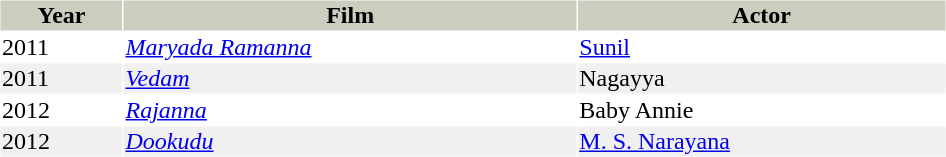<table cellspacing="1" cellpadding="1" border="0" style="width:50%;">
<tr style="background:#ccccbf;">
<th>Year</th>
<th>Film</th>
<th>Actor</th>
</tr>
<tr>
<td>2011</td>
<td><em><a href='#'>Maryada Ramanna</a></em></td>
<td><a href='#'>Sunil</a></td>
</tr>
<tr style="background:#f0f0f0;">
<td>2011</td>
<td><em><a href='#'>Vedam</a></em></td>
<td>Nagayya</td>
</tr>
<tr>
<td>2012</td>
<td><em><a href='#'>Rajanna</a></em></td>
<td>Baby Annie</td>
</tr>
<tr style="background:#f0f0f0;">
<td>2012</td>
<td><em><a href='#'>Dookudu</a></em></td>
<td><a href='#'>M. S. Narayana</a></td>
</tr>
</table>
